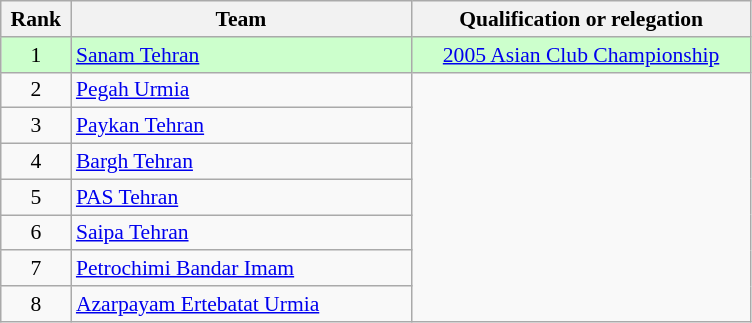<table class="wikitable" style="text-align:center; font-size:90%">
<tr>
<th width=40>Rank</th>
<th width=220>Team</th>
<th width=220>Qualification or relegation</th>
</tr>
<tr bgcolor=ccffcc>
<td>1</td>
<td align="left"><a href='#'>Sanam Tehran</a></td>
<td><a href='#'>2005 Asian Club Championship</a></td>
</tr>
<tr>
<td>2</td>
<td align="left"><a href='#'>Pegah Urmia</a></td>
<td rowspan=7></td>
</tr>
<tr>
<td>3</td>
<td align="left"><a href='#'>Paykan Tehran</a></td>
</tr>
<tr>
<td>4</td>
<td align="left"><a href='#'>Bargh Tehran</a></td>
</tr>
<tr>
<td>5</td>
<td align="left"><a href='#'>PAS Tehran</a></td>
</tr>
<tr>
<td>6</td>
<td align="left"><a href='#'>Saipa Tehran</a></td>
</tr>
<tr>
<td>7</td>
<td align="left"><a href='#'>Petrochimi Bandar Imam</a></td>
</tr>
<tr>
<td>8</td>
<td align="left"><a href='#'>Azarpayam Ertebatat Urmia</a></td>
</tr>
</table>
